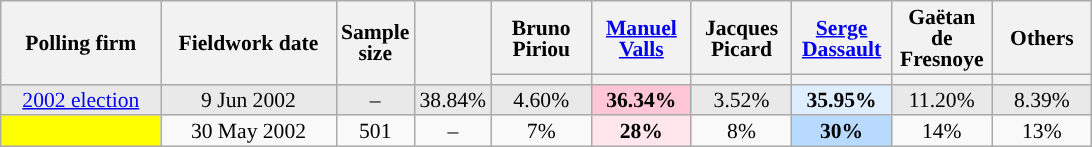<table class="wikitable sortable" style="text-align:center;font-size:90%;line-height:14px;">
<tr style="height:40px;">
<th style="width:100px;" rowspan="2">Polling firm</th>
<th style="width:110px;" rowspan="2">Fieldwork date</th>
<th style="width:35px;" rowspan="2">Sample<br>size</th>
<th style="width:30px;" rowspan="2"></th>
<th class="unsortable" style="width:60px;">Bruno Piriou<br></th>
<th class="unsortable" style="width:60px;"><a href='#'>Manuel Valls</a><br></th>
<th class="unsortable" style="width:60px;">Jacques Picard<br></th>
<th class="unsortable" style="width:60px;"><a href='#'>Serge Dassault</a><br></th>
<th class="unsortable" style="width:60px;">Gaëtan de Fresnoye<br></th>
<th class="unsortable" style="width:60px;">Others</th>
</tr>
<tr>
<th style="background:"></th>
<th style="background:"></th>
<th style="background:"></th>
<th style="background:"></th>
<th style="background:"></th>
<th style="background:"></th>
</tr>
<tr style="background:#E9E9E9;">
<td><a href='#'>2002 election</a></td>
<td data-sort-value="2002-06-09">9 Jun 2002</td>
<td>–</td>
<td>38.84%</td>
<td>4.60%</td>
<td style="background:#FFC6D5;"><strong>36.34%</strong></td>
<td>3.52%</td>
<td style="background:#DFEEFF;"><strong>35.95%</strong></td>
<td>11.20%</td>
<td>8.39%</td>
</tr>
<tr>
<td style="background:yellow;"></td>
<td data-sort-value="2002-05-30">30 May 2002</td>
<td>501</td>
<td>–</td>
<td>7%</td>
<td style="background:#FFE6EC;"><strong>28%</strong></td>
<td>8%</td>
<td style="background:#B9DAFF;"><strong>30%</strong></td>
<td>14%</td>
<td>13%</td>
</tr>
</table>
